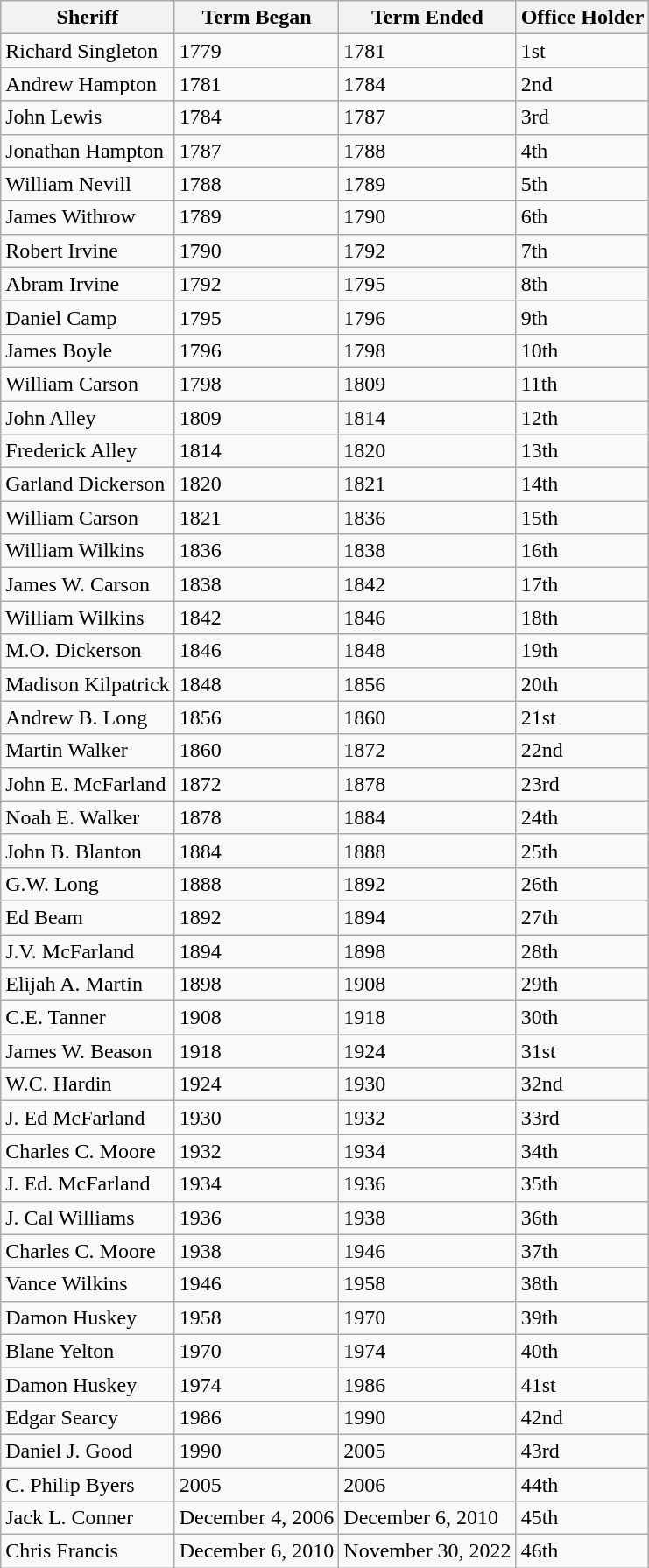<table class="wikitable">
<tr>
<th>Sheriff</th>
<th>Term Began</th>
<th>Term Ended</th>
<th>Office Holder</th>
</tr>
<tr>
<td>Richard Singleton</td>
<td>1779</td>
<td>1781</td>
<td>1st</td>
</tr>
<tr>
<td>Andrew Hampton</td>
<td>1781</td>
<td>1784</td>
<td>2nd</td>
</tr>
<tr>
<td>John Lewis</td>
<td>1784</td>
<td>1787</td>
<td>3rd</td>
</tr>
<tr>
<td>Jonathan Hampton</td>
<td>1787</td>
<td>1788</td>
<td>4th</td>
</tr>
<tr>
<td>William Nevill</td>
<td>1788</td>
<td>1789</td>
<td>5th</td>
</tr>
<tr>
<td>James Withrow</td>
<td>1789</td>
<td>1790</td>
<td>6th</td>
</tr>
<tr>
<td>Robert Irvine</td>
<td>1790</td>
<td>1792</td>
<td>7th</td>
</tr>
<tr>
<td>Abram Irvine</td>
<td>1792</td>
<td>1795</td>
<td>8th</td>
</tr>
<tr>
<td>Daniel Camp</td>
<td>1795</td>
<td>1796</td>
<td>9th</td>
</tr>
<tr>
<td>James Boyle</td>
<td>1796</td>
<td>1798</td>
<td>10th</td>
</tr>
<tr>
<td>William Carson</td>
<td>1798</td>
<td>1809</td>
<td>11th</td>
</tr>
<tr>
<td>John Alley</td>
<td>1809</td>
<td>1814</td>
<td>12th</td>
</tr>
<tr>
<td>Frederick Alley</td>
<td>1814</td>
<td>1820</td>
<td>13th</td>
</tr>
<tr>
<td>Garland Dickerson</td>
<td>1820</td>
<td>1821</td>
<td>14th</td>
</tr>
<tr>
<td>William Carson</td>
<td>1821</td>
<td>1836</td>
<td>15th</td>
</tr>
<tr>
<td>William Wilkins</td>
<td>1836</td>
<td>1838</td>
<td>16th</td>
</tr>
<tr>
<td>James W. Carson</td>
<td>1838</td>
<td>1842</td>
<td>17th</td>
</tr>
<tr>
<td>William Wilkins</td>
<td>1842</td>
<td>1846</td>
<td>18th</td>
</tr>
<tr>
<td>M.O. Dickerson</td>
<td>1846</td>
<td>1848</td>
<td>19th</td>
</tr>
<tr>
<td>Madison Kilpatrick</td>
<td>1848</td>
<td>1856</td>
<td>20th</td>
</tr>
<tr>
<td>Andrew B. Long</td>
<td>1856</td>
<td>1860</td>
<td>21st</td>
</tr>
<tr>
<td>Martin Walker</td>
<td>1860</td>
<td>1872</td>
<td>22nd</td>
</tr>
<tr>
<td>John E. McFarland</td>
<td>1872</td>
<td>1878</td>
<td>23rd</td>
</tr>
<tr>
<td>Noah E. Walker</td>
<td>1878</td>
<td>1884</td>
<td>24th</td>
</tr>
<tr>
<td>John B. Blanton</td>
<td>1884</td>
<td>1888</td>
<td>25th</td>
</tr>
<tr>
<td>G.W. Long</td>
<td>1888</td>
<td>1892</td>
<td>26th</td>
</tr>
<tr>
<td>Ed Beam</td>
<td>1892</td>
<td>1894</td>
<td>27th</td>
</tr>
<tr>
<td>J.V. McFarland</td>
<td>1894</td>
<td>1898</td>
<td>28th</td>
</tr>
<tr>
<td>Elijah A. Martin</td>
<td>1898</td>
<td>1908</td>
<td>29th</td>
</tr>
<tr>
<td>C.E. Tanner</td>
<td>1908</td>
<td>1918</td>
<td>30th</td>
</tr>
<tr>
<td>James W. Beason</td>
<td>1918</td>
<td>1924</td>
<td>31st</td>
</tr>
<tr>
<td>W.C. Hardin</td>
<td>1924</td>
<td>1930</td>
<td>32nd</td>
</tr>
<tr>
<td>J. Ed McFarland</td>
<td>1930</td>
<td>1932</td>
<td>33rd</td>
</tr>
<tr>
<td>Charles C. Moore</td>
<td>1932</td>
<td>1934</td>
<td>34th</td>
</tr>
<tr>
<td>J. Ed. McFarland</td>
<td>1934</td>
<td>1936</td>
<td>35th</td>
</tr>
<tr>
<td>J. Cal Williams</td>
<td>1936</td>
<td>1938</td>
<td>36th</td>
</tr>
<tr>
<td>Charles C. Moore</td>
<td>1938</td>
<td>1946</td>
<td>37th</td>
</tr>
<tr>
<td>Vance Wilkins</td>
<td>1946</td>
<td>1958</td>
<td>38th</td>
</tr>
<tr>
<td>Damon Huskey</td>
<td>1958</td>
<td>1970</td>
<td>39th</td>
</tr>
<tr>
<td>Blane Yelton</td>
<td>1970</td>
<td>1974</td>
<td>40th</td>
</tr>
<tr>
<td>Damon Huskey</td>
<td>1974</td>
<td>1986</td>
<td>41st</td>
</tr>
<tr>
<td>Edgar Searcy</td>
<td>1986</td>
<td>1990</td>
<td>42nd</td>
</tr>
<tr>
<td>Daniel J. Good</td>
<td>1990</td>
<td>2005</td>
<td>43rd</td>
</tr>
<tr>
<td>C. Philip Byers</td>
<td>2005</td>
<td>2006</td>
<td>44th</td>
</tr>
<tr>
<td>Jack L. Conner</td>
<td>December 4, 2006</td>
<td>December 6, 2010</td>
<td>45th</td>
</tr>
<tr>
<td>Chris Francis</td>
<td>December 6, 2010</td>
<td>November 30, 2022</td>
<td>46th</td>
</tr>
</table>
